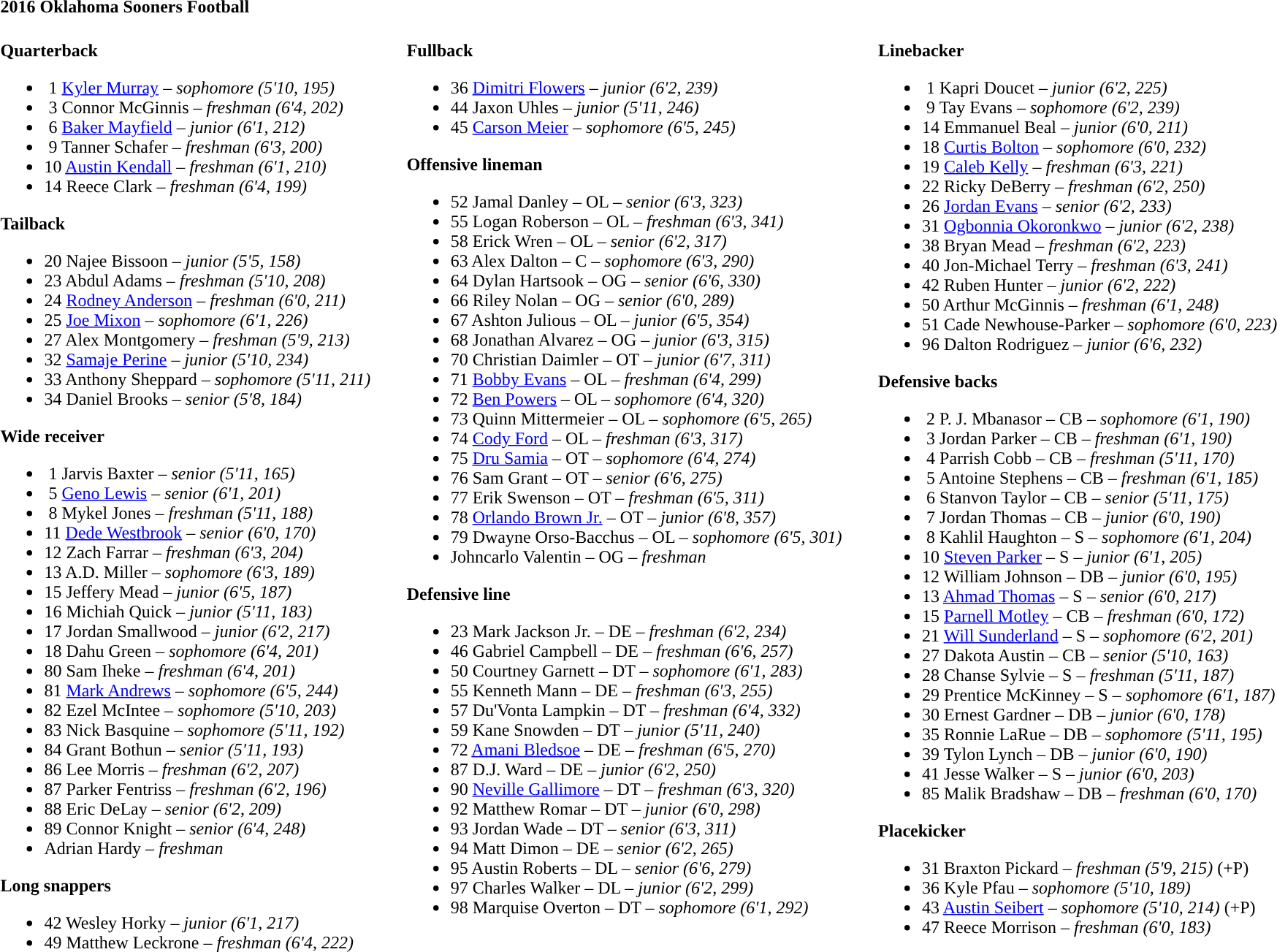<table class="toccolours" style="text-align: left;">
<tr>
<td colspan=11><strong>2016 Oklahoma Sooners Football</strong></td>
</tr>
<tr>
<td valign="top"><br><strong>Quarterback</strong><ul><li> 1  <a href='#'>Kyler Murray</a> – <em>sophomore (5'10, 195)</em></li><li> 3  Connor McGinnis – <em> freshman (6'4, 202)</em></li><li> 6  <a href='#'>Baker Mayfield</a> – <em> junior (6'1, 212)</em></li><li> 9  Tanner Schafer – <em>freshman (6'3, 200)</em></li><li>10  <a href='#'>Austin Kendall</a> – <em>freshman (6'1, 210)</em></li><li>14  Reece Clark – <em> freshman (6'4, 199)</em></li></ul><strong>Tailback</strong><ul><li>20  Najee Bissoon – <em> junior (5'5, 158)</em></li><li>23  Abdul Adams – <em>freshman (5'10, 208)</em></li><li>24  <a href='#'>Rodney Anderson</a> – <em> freshman (6'0, 211)</em></li><li>25  <a href='#'>Joe Mixon</a> – <em> sophomore (6'1, 226)</em></li><li>27  Alex Montgomery – <em>freshman (5'9, 213)</em></li><li>32  <a href='#'>Samaje Perine</a> – <em>junior (5'10, 234)</em></li><li>33  Anthony Sheppard – <em> sophomore (5'11, 211)</em></li><li>34  Daniel Brooks – <em> senior (5'8, 184)</em></li></ul><strong>Wide receiver</strong><ul><li> 1  Jarvis Baxter – <em>senior (5'11, 165)</em></li><li> 5  <a href='#'>Geno Lewis</a> – <em> senior (6'1, 201)</em></li><li> 8  Mykel Jones – <em>freshman (5'11, 188)</em></li><li>11  <a href='#'>Dede Westbrook</a> – <em>senior (6'0, 170)</em></li><li>12  Zach Farrar – <em>freshman (6'3, 204)</em></li><li>13  A.D. Miller – <em>sophomore  (6'3, 189)</em></li><li>15  Jeffery Mead – <em>junior (6'5, 187)</em></li><li>16  Michiah Quick – <em>junior (5'11, 183)</em></li><li>17  Jordan Smallwood – <em> junior (6'2, 217)</em></li><li>18  Dahu Green – <em>sophomore (6'4, 201)</em></li><li>80  Sam Iheke – <em> freshman (6'4, 201)</em></li><li>81  <a href='#'>Mark Andrews</a> – <em> sophomore (6'5, 244)</em></li><li>82  Ezel McIntee – <em> sophomore (5'10, 203)</em></li><li>83  Nick Basquine – <em> sophomore (5'11, 192)</em></li><li>84  Grant Bothun – <em> senior (5'11, 193)</em></li><li>86  Lee Morris – <em> freshman (6'2, 207)</em></li><li>87  Parker Fentriss – <em> freshman (6'2, 196)</em></li><li>88  Eric DeLay – <em> senior (6'2, 209)</em></li><li>89  Connor Knight – <em> senior (6'4, 248)</em></li><li>Adrian Hardy – <em>freshman</em></li></ul><strong>Long snappers</strong><ul><li>42  Wesley Horky – <em>junior (6'1, 217)</em></li><li>49  Matthew Leckrone – <em> freshman (6'4, 222)</em></li></ul></td>
<td width="25"> </td>
<td valign="top"><br><strong>Fullback</strong><ul><li>36  <a href='#'>Dimitri Flowers</a> – <em>junior (6'2, 239)</em></li><li>44  Jaxon Uhles – <em> junior (5'11, 246)</em></li><li>45  <a href='#'>Carson Meier</a> – <em> sophomore (6'5, 245)</em></li></ul><strong>Offensive lineman</strong><ul><li>52  Jamal Danley – OL – <em> senior (6'3, 323)</em></li><li>55  Logan Roberson – OL – <em>freshman (6'3, 341)</em></li><li>58  Erick Wren – OL – <em>senior (6'2, 317)</em></li><li>63  Alex Dalton – C – <em> sophomore (6'3, 290)</em></li><li>64  Dylan Hartsook – OG – <em> senior (6'6, 330)</em></li><li>66  Riley Nolan – OG – <em> senior (6'0, 289)</em></li><li>67  Ashton Julious – OL – <em> junior (6'5, 354)</em></li><li>68  Jonathan Alvarez – OG – <em>junior (6'3, 315)</em></li><li>70  Christian Daimler – OT – <em> junior (6'7, 311)</em></li><li>71  <a href='#'>Bobby Evans</a> – OL – <em> freshman (6'4, 299)</em></li><li>72  <a href='#'>Ben Powers</a> – OL – <em>sophomore (6'4, 320)</em></li><li>73  Quinn Mittermeier – OL – <em> sophomore (6'5, 265)</em></li><li>74  <a href='#'>Cody Ford</a> – OL – <em> freshman (6'3, 317)</em></li><li>75  <a href='#'>Dru Samia</a> – OT – <em>sophomore (6'4, 274)</em></li><li>76  Sam Grant – OT – <em> senior (6'6, 275)</em></li><li>77  Erik Swenson – OT – <em>freshman (6'5, 311)</em></li><li>78  <a href='#'>Orlando Brown Jr.</a> – OT – <em> junior (6'8, 357)</em></li><li>79  Dwayne Orso-Bacchus – OL – <em> sophomore (6'5, 301)</em></li><li>Johncarlo Valentin – OG – <em>freshman</em></li></ul><strong>Defensive line</strong><ul><li>23  Mark Jackson Jr. – DE – <em>freshman (6'2, 234)</em></li><li>46  Gabriel Campbell – DE – <em> freshman (6'6, 257)</em></li><li>50  Courtney Garnett – DT – <em> sophomore (6'1, 283)</em></li><li>55  Kenneth Mann – DE – <em> freshman (6'3, 255)</em></li><li>57  Du'Vonta Lampkin – DT – <em> freshman (6'4, 332)</em></li><li>59  Kane Snowden – DT – <em> junior (5'11, 240)</em></li><li>72  <a href='#'>Amani Bledsoe</a> – DE – <em>freshman (6'5, 270)</em></li><li>87  D.J. Ward – DE – <em> junior (6'2, 250)</em></li><li>90  <a href='#'>Neville Gallimore</a> – DT – <em> freshman (6'3, 320)</em></li><li>92  Matthew Romar – DT – <em> junior (6'0, 298)</em></li><li>93  Jordan Wade – DT – <em> senior (6'3, 311)</em></li><li>94  Matt Dimon – DE – <em>senior (6'2, 265)</em></li><li>95  Austin Roberts – DL – <em>senior (6'6, 279)</em></li><li>97  Charles Walker – DL – <em> junior (6'2, 299)</em></li><li>98  Marquise Overton – DT – <em>sophomore (6'1, 292)</em></li></ul></td>
<td width="25"> </td>
<td valign="top"><br><strong>Linebacker</strong><ul><li> 1  Kapri Doucet – <em>junior (6'2, 225)</em></li><li> 9  Tay Evans – <em> sophomore (6'2, 239)</em></li><li>14  Emmanuel Beal – <em>junior (6'0, 211)</em></li><li>18  <a href='#'>Curtis Bolton</a> – <em> sophomore (6'0, 232)</em></li><li>19  <a href='#'>Caleb Kelly</a> – <em>freshman (6'3, 221)</em></li><li>22  Ricky DeBerry – <em> freshman (6'2, 250)</em></li><li>26  <a href='#'>Jordan Evans</a> – <em>senior (6'2, 233)</em></li><li>31  <a href='#'>Ogbonnia Okoronkwo</a> – <em> junior (6'2, 238)</em></li><li>38  Bryan Mead – <em>freshman (6'2, 223)</em></li><li>40  Jon-Michael Terry – <em>freshman (6'3, 241)</em></li><li>42  Ruben Hunter – <em> junior (6'2, 222)</em></li><li>50  Arthur McGinnis – <em> freshman (6'1, 248)</em></li><li>51  Cade Newhouse-Parker – <em> sophomore (6'0, 223)</em></li><li>96  Dalton Rodriguez – <em> junior (6'6, 232)</em></li></ul><strong>Defensive backs</strong><ul><li> 2  P. J. Mbanasor – CB – <em>sophomore (6'1, 190)</em></li><li> 3  Jordan Parker – CB – <em>freshman (6'1, 190)</em></li><li> 4  Parrish Cobb – CB – <em>freshman (5'11, 170)</em></li><li> 5  Antoine Stephens – CB – <em> freshman (6'1, 185)</em></li><li> 6  Stanvon Taylor – CB – <em>senior (5'11, 175)</em></li><li> 7  Jordan Thomas – CB – <em>junior (6'0, 190)</em></li><li> 8  Kahlil Haughton – S – <em>sophomore (6'1, 204)</em></li><li>10  <a href='#'>Steven Parker</a> – S – <em>junior (6'1, 205)</em></li><li>12  William Johnson – DB – <em> junior (6'0, 195)</em></li><li>13  <a href='#'>Ahmad Thomas</a> – S – <em>senior (6'0, 217)</em></li><li>15  <a href='#'>Parnell Motley</a> – CB – <em>freshman (6'0, 172)</em></li><li>21  <a href='#'>Will Sunderland</a> – S – <em>sophomore (6'2, 201)</em></li><li>27  Dakota Austin – CB – <em>senior (5'10, 163)</em></li><li>28  Chanse Sylvie – S – <em>freshman (5'11, 187)</em></li><li>29  Prentice McKinney – S – <em>sophomore (6'1, 187)</em></li><li>30  Ernest Gardner – DB – <em> junior (6'0, 178)</em></li><li>35  Ronnie LaRue – DB – <em> sophomore (5'11, 195)</em></li><li>39  Tylon Lynch – DB – <em>junior (6'0, 190)</em></li><li>41  Jesse Walker – S – <em> junior (6'0, 203)</em></li><li>85  Malik Bradshaw – DB – <em>freshman (6'0, 170)</em></li></ul><strong>Placekicker</strong><ul><li>31  Braxton Pickard – <em>freshman (5'9, 215)</em> (+P)</li><li>36  Kyle Pfau – <em> sophomore (5'10, 189)</em></li><li>43  <a href='#'>Austin Seibert</a> – <em>sophomore (5'10, 214)</em> (+P)</li><li>47  Reece Morrison – <em>freshman (6'0, 183)</em></li></ul></td>
</tr>
</table>
